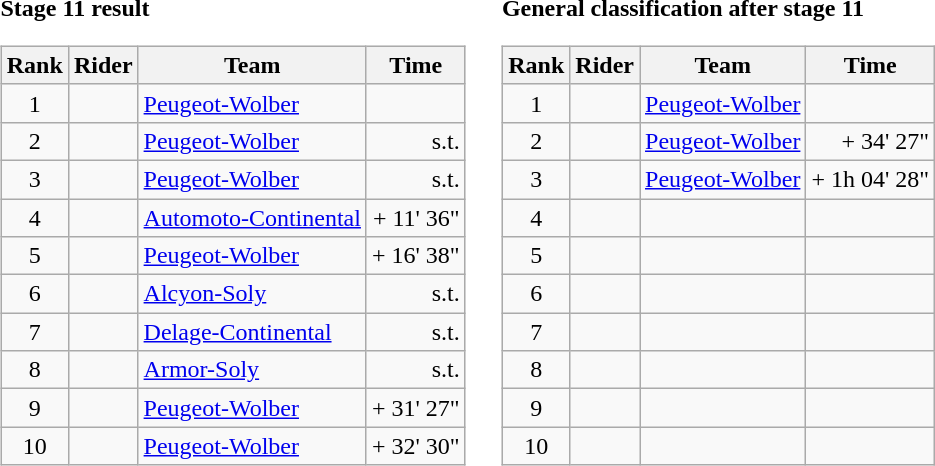<table>
<tr>
<td><strong>Stage 11 result</strong><br><table class="wikitable">
<tr>
<th scope="col">Rank</th>
<th scope="col">Rider</th>
<th scope="col">Team</th>
<th scope="col">Time</th>
</tr>
<tr>
<td style="text-align:center;">1</td>
<td></td>
<td><a href='#'>Peugeot-Wolber</a></td>
<td style="text-align:right;"></td>
</tr>
<tr>
<td style="text-align:center;">2</td>
<td></td>
<td><a href='#'>Peugeot-Wolber</a></td>
<td style="text-align:right;">s.t.</td>
</tr>
<tr>
<td style="text-align:center;">3</td>
<td></td>
<td><a href='#'>Peugeot-Wolber</a></td>
<td style="text-align:right;">s.t.</td>
</tr>
<tr>
<td style="text-align:center;">4</td>
<td></td>
<td><a href='#'>Automoto-Continental</a></td>
<td style="text-align:right;">+ 11' 36"</td>
</tr>
<tr>
<td style="text-align:center;">5</td>
<td></td>
<td><a href='#'>Peugeot-Wolber</a></td>
<td style="text-align:right;">+ 16' 38"</td>
</tr>
<tr>
<td style="text-align:center;">6</td>
<td></td>
<td><a href='#'>Alcyon-Soly</a></td>
<td style="text-align:right;">s.t.</td>
</tr>
<tr>
<td style="text-align:center;">7</td>
<td></td>
<td><a href='#'>Delage-Continental</a></td>
<td style="text-align:right;">s.t.</td>
</tr>
<tr>
<td style="text-align:center;">8</td>
<td></td>
<td><a href='#'>Armor-Soly</a></td>
<td style="text-align:right;">s.t.</td>
</tr>
<tr>
<td style="text-align:center;">9</td>
<td></td>
<td><a href='#'>Peugeot-Wolber</a></td>
<td style="text-align:right;">+ 31' 27"</td>
</tr>
<tr>
<td style="text-align:center;">10</td>
<td></td>
<td><a href='#'>Peugeot-Wolber</a></td>
<td style="text-align:right;">+ 32' 30"</td>
</tr>
</table>
</td>
<td></td>
<td><strong>General classification after stage 11</strong><br><table class="wikitable">
<tr>
<th scope="col">Rank</th>
<th scope="col">Rider</th>
<th scope="col">Team</th>
<th scope="col">Time</th>
</tr>
<tr>
<td style="text-align:center;">1</td>
<td></td>
<td><a href='#'>Peugeot-Wolber</a></td>
<td style="text-align:right;"></td>
</tr>
<tr>
<td style="text-align:center;">2</td>
<td></td>
<td><a href='#'>Peugeot-Wolber</a></td>
<td style="text-align:right;">+ 34' 27"</td>
</tr>
<tr>
<td style="text-align:center;">3</td>
<td></td>
<td><a href='#'>Peugeot-Wolber</a></td>
<td style="text-align:right;">+ 1h 04' 28"</td>
</tr>
<tr>
<td style="text-align:center;">4</td>
<td></td>
<td></td>
<td></td>
</tr>
<tr>
<td style="text-align:center;">5</td>
<td></td>
<td></td>
<td></td>
</tr>
<tr>
<td style="text-align:center;">6</td>
<td></td>
<td></td>
<td></td>
</tr>
<tr>
<td style="text-align:center;">7</td>
<td></td>
<td></td>
<td></td>
</tr>
<tr>
<td style="text-align:center;">8</td>
<td></td>
<td></td>
<td></td>
</tr>
<tr>
<td style="text-align:center;">9</td>
<td></td>
<td></td>
<td></td>
</tr>
<tr>
<td style="text-align:center;">10</td>
<td></td>
<td></td>
<td></td>
</tr>
</table>
</td>
</tr>
</table>
